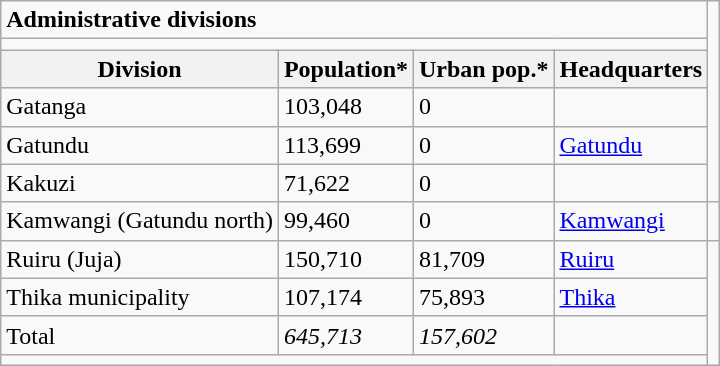<table class="wikitable">
<tr>
<td colspan="4"><strong>Administrative divisions</strong></td>
</tr>
<tr>
<td colspan="4"></td>
</tr>
<tr>
<th>Division</th>
<th>Population*</th>
<th>Urban pop.*</th>
<th>Headquarters</th>
</tr>
<tr>
<td>Gatanga</td>
<td>103,048</td>
<td>0</td>
<td></td>
</tr>
<tr>
<td>Gatundu</td>
<td>113,699</td>
<td>0</td>
<td><a href='#'>Gatundu</a></td>
</tr>
<tr>
<td>Kakuzi</td>
<td>71,622</td>
<td>0</td>
<td></td>
</tr>
<tr>
<td>Kamwangi (Gatundu north)</td>
<td>99,460</td>
<td>0</td>
<td><a href='#'>Kamwangi</a></td>
<td></td>
</tr>
<tr>
<td>Ruiru (Juja)</td>
<td>150,710</td>
<td>81,709</td>
<td><a href='#'>Ruiru</a></td>
</tr>
<tr>
<td>Thika municipality</td>
<td>107,174</td>
<td>75,893</td>
<td><a href='#'>Thika</a></td>
</tr>
<tr>
<td>Total</td>
<td><em>645,713</em></td>
<td><em>157,602</em></td>
<td></td>
</tr>
<tr>
<td colspan="4"></td>
</tr>
</table>
